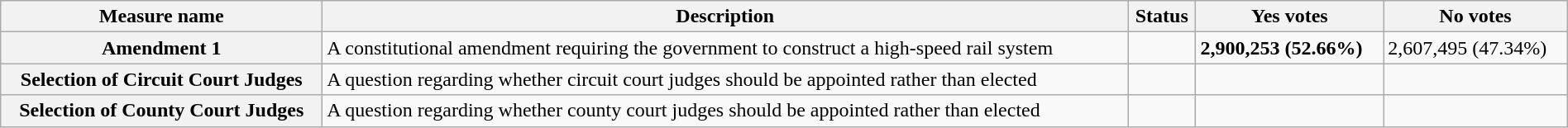<table class="wikitable sortable plainrowheaders" style="width:100%">
<tr>
<th scope="col">Measure name</th>
<th class="unsortable" scope="col">Description</th>
<th scope="col">Status</th>
<th scope="col">Yes votes</th>
<th scope="col">No votes</th>
</tr>
<tr>
<th scope="row">Amendment 1</th>
<td>A constitutional amendment requiring the government to construct a high-speed rail system</td>
<td></td>
<td><strong>2,900,253 (52.66%)</strong></td>
<td>2,607,495 (47.34%)</td>
</tr>
<tr>
<th scope="row">Selection of Circuit Court Judges</th>
<td>A question regarding whether circuit court judges should be appointed rather than elected</td>
<td></td>
<td></td>
<td></td>
</tr>
<tr>
<th scope="row">Selection of County Court Judges</th>
<td>A question regarding whether county court judges should be appointed rather than elected</td>
<td></td>
<td></td>
<td></td>
</tr>
</table>
